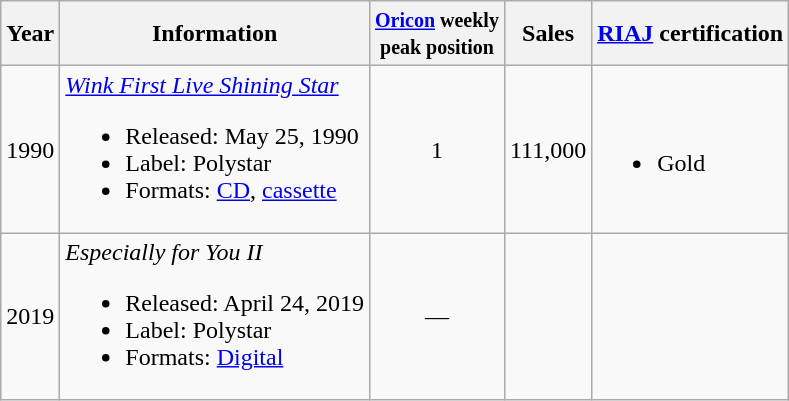<table class="wikitable">
<tr>
<th>Year</th>
<th>Information</th>
<th><small><a href='#'>Oricon</a> weekly<br>peak position</small></th>
<th>Sales<br></th>
<th><a href='#'>RIAJ</a> certification</th>
</tr>
<tr>
<td>1990</td>
<td><em><a href='#'>Wink First Live Shining Star</a></em><br><ul><li>Released: May 25, 1990</li><li>Label: Polystar</li><li>Formats: <a href='#'>CD</a>, <a href='#'>cassette</a></li></ul></td>
<td style="text-align:center;">1</td>
<td align="left">111,000</td>
<td align="left"><br><ul><li>Gold</li></ul></td>
</tr>
<tr>
<td>2019</td>
<td><em>Especially for You II</em><br><ul><li>Released: April 24, 2019</li><li>Label: Polystar</li><li>Formats: <a href='#'>Digital</a></li></ul></td>
<td style="text-align:center;">—</td>
<td align="left"></td>
<td align="left"></td>
</tr>
</table>
